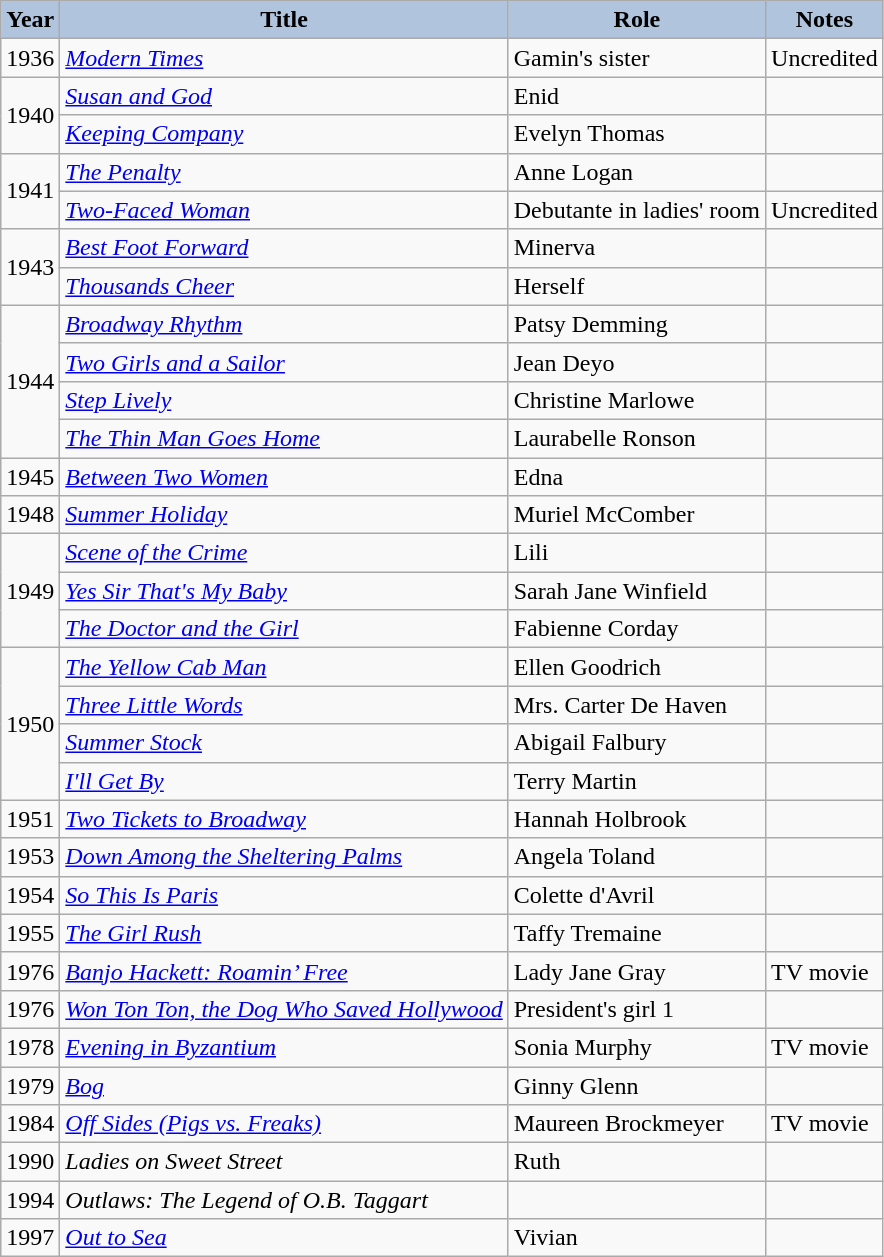<table class="wikitable">
<tr>
<th style="background:#B0C4DE;">Year</th>
<th style="background:#B0C4DE;">Title</th>
<th style="background:#B0C4DE;">Role</th>
<th style="background:#B0C4DE;">Notes</th>
</tr>
<tr>
<td rowspan=1>1936</td>
<td><em><a href='#'>Modern Times</a></em></td>
<td>Gamin's sister</td>
<td>Uncredited</td>
</tr>
<tr>
<td rowspan=2>1940</td>
<td><em><a href='#'>Susan and God</a></em></td>
<td>Enid</td>
<td></td>
</tr>
<tr>
<td><em><a href='#'>Keeping Company</a></em></td>
<td>Evelyn Thomas</td>
<td></td>
</tr>
<tr>
<td rowspan=2>1941</td>
<td><em><a href='#'>The Penalty</a></em></td>
<td>Anne Logan</td>
<td></td>
</tr>
<tr>
<td><em><a href='#'>Two-Faced Woman</a></em></td>
<td>Debutante in ladies' room</td>
<td>Uncredited</td>
</tr>
<tr>
<td rowspan=2>1943</td>
<td><em><a href='#'>Best Foot Forward</a></em></td>
<td>Minerva</td>
<td></td>
</tr>
<tr>
<td><em><a href='#'>Thousands Cheer</a></em></td>
<td>Herself</td>
<td></td>
</tr>
<tr>
<td rowspan=4>1944</td>
<td><em><a href='#'>Broadway Rhythm</a></em></td>
<td>Patsy Demming</td>
<td></td>
</tr>
<tr>
<td><em><a href='#'>Two Girls and a Sailor</a></em></td>
<td>Jean Deyo</td>
<td></td>
</tr>
<tr>
<td><em><a href='#'>Step Lively</a></em></td>
<td>Christine Marlowe</td>
<td></td>
</tr>
<tr>
<td><em><a href='#'>The Thin Man Goes Home</a></em></td>
<td>Laurabelle Ronson</td>
<td></td>
</tr>
<tr>
<td rowspan=1>1945</td>
<td><em><a href='#'>Between Two Women</a></em></td>
<td>Edna</td>
<td></td>
</tr>
<tr>
<td rowspan=1>1948</td>
<td><em><a href='#'>Summer Holiday</a></em></td>
<td>Muriel McComber</td>
<td></td>
</tr>
<tr>
<td rowspan=3>1949</td>
<td><em><a href='#'>Scene of the Crime</a></em></td>
<td>Lili</td>
<td></td>
</tr>
<tr>
<td><em><a href='#'>Yes Sir That's My Baby</a></em></td>
<td>Sarah Jane Winfield</td>
<td></td>
</tr>
<tr>
<td><em><a href='#'>The Doctor and the Girl</a></em></td>
<td>Fabienne Corday</td>
<td></td>
</tr>
<tr>
<td rowspan=4>1950</td>
<td><em><a href='#'>The Yellow Cab Man</a></em></td>
<td>Ellen Goodrich</td>
<td></td>
</tr>
<tr>
<td><em><a href='#'>Three Little Words</a></em></td>
<td>Mrs. Carter De Haven</td>
<td></td>
</tr>
<tr>
<td><em><a href='#'>Summer Stock</a></em></td>
<td>Abigail Falbury</td>
<td></td>
</tr>
<tr>
<td><em><a href='#'>I'll Get By</a></em></td>
<td>Terry Martin</td>
<td></td>
</tr>
<tr>
<td rowspan=1>1951</td>
<td><em><a href='#'>Two Tickets to Broadway</a></em></td>
<td>Hannah Holbrook</td>
<td></td>
</tr>
<tr>
<td rowspan=1>1953</td>
<td><em><a href='#'>Down Among the Sheltering Palms</a></em></td>
<td>Angela Toland</td>
<td></td>
</tr>
<tr>
<td rowspan=1>1954</td>
<td><em><a href='#'>So This Is Paris</a></em></td>
<td>Colette d'Avril</td>
<td></td>
</tr>
<tr>
<td rowspan=1>1955</td>
<td><em><a href='#'>The Girl Rush</a></em></td>
<td>Taffy Tremaine</td>
<td></td>
</tr>
<tr>
<td rowspan=1>1976</td>
<td><em><a href='#'>Banjo Hackett: Roamin’ Free</a></em></td>
<td>Lady Jane Gray</td>
<td>TV movie</td>
</tr>
<tr>
<td rowspan=1>1976</td>
<td><em><a href='#'>Won Ton Ton, the Dog Who Saved Hollywood</a></em></td>
<td>President's girl 1</td>
<td></td>
</tr>
<tr>
<td rowspan=1>1978</td>
<td><em><a href='#'>Evening in Byzantium</a></em></td>
<td>Sonia Murphy</td>
<td>TV movie</td>
</tr>
<tr>
<td>1979</td>
<td><em><a href='#'>Bog</a></em></td>
<td>Ginny Glenn</td>
</tr>
<tr>
<td>1984</td>
<td><em><a href='#'>Off Sides (Pigs vs. Freaks)</a></em></td>
<td>Maureen Brockmeyer</td>
<td>TV movie</td>
</tr>
<tr>
<td>1990</td>
<td><em>Ladies on Sweet Street</em></td>
<td>Ruth</td>
<td></td>
</tr>
<tr>
<td rowspan=1>1994</td>
<td><em>Outlaws: The Legend of O.B. Taggart</em></td>
<td></td>
<td></td>
</tr>
<tr>
<td rowspan=1>1997</td>
<td><em><a href='#'>Out to Sea</a></em></td>
<td>Vivian</td>
<td></td>
</tr>
</table>
